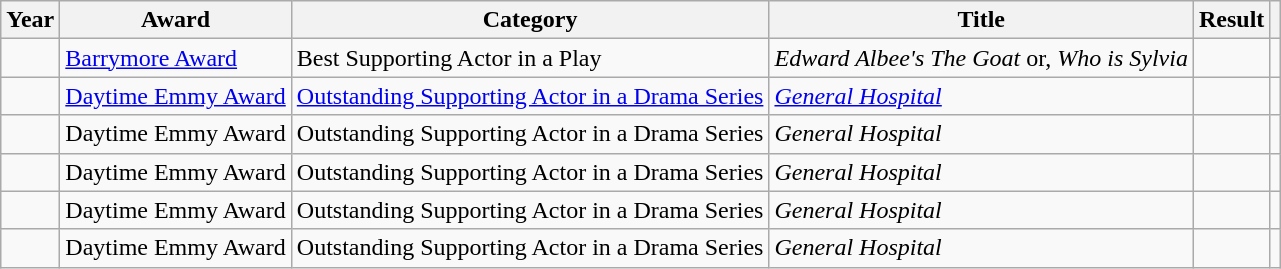<table class="wikitable sortable plainrowheaders">
<tr>
<th scope="col">Year</th>
<th scope="col">Award</th>
<th scope="col">Category</th>
<th scope="col">Title</th>
<th scope="col">Result</th>
<th scope="col" class="unsortable"></th>
</tr>
<tr>
<td></td>
<td><a href='#'>Barrymore Award</a></td>
<td>Best Supporting Actor in a Play</td>
<td><em>Edward Albee's The Goat</em> or, <em>Who is Sylvia</em></td>
<td></td>
<td></td>
</tr>
<tr>
<td></td>
<td><a href='#'>Daytime Emmy Award</a></td>
<td><a href='#'>Outstanding Supporting Actor in a Drama Series</a></td>
<td><em><a href='#'>General Hospital</a></em></td>
<td></td>
<td></td>
</tr>
<tr>
<td></td>
<td>Daytime Emmy Award</td>
<td>Outstanding Supporting Actor in a Drama Series</td>
<td><em>General Hospital</em></td>
<td></td>
<td></td>
</tr>
<tr>
<td></td>
<td>Daytime Emmy Award</td>
<td>Outstanding Supporting Actor in a Drama Series</td>
<td><em>General Hospital</em></td>
<td></td>
<td></td>
</tr>
<tr>
<td></td>
<td>Daytime Emmy Award</td>
<td>Outstanding Supporting Actor in a Drama Series</td>
<td><em>General Hospital</em></td>
<td></td>
<td></td>
</tr>
<tr>
<td></td>
<td>Daytime Emmy Award</td>
<td>Outstanding Supporting Actor in a Drama Series</td>
<td><em>General Hospital</em></td>
<td></td>
<td></td>
</tr>
</table>
